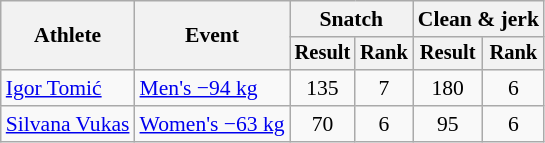<table class="wikitable" style="font-size:90%">
<tr>
<th rowspan="2">Athlete</th>
<th rowspan="2">Event</th>
<th colspan="2">Snatch</th>
<th colspan="2">Clean & jerk</th>
</tr>
<tr style="font-size: 95%">
<th>Result</th>
<th>Rank</th>
<th>Result</th>
<th>Rank</th>
</tr>
<tr align=center>
<td align=left><a href='#'>Igor Tomić</a></td>
<td align=left><a href='#'>Men's −94 kg</a></td>
<td>135</td>
<td>7</td>
<td>180</td>
<td>6</td>
</tr>
<tr align=center>
<td align=left><a href='#'>Silvana Vukas</a></td>
<td align=left><a href='#'>Women's −63 kg</a></td>
<td>70</td>
<td>6</td>
<td>95</td>
<td>6</td>
</tr>
</table>
